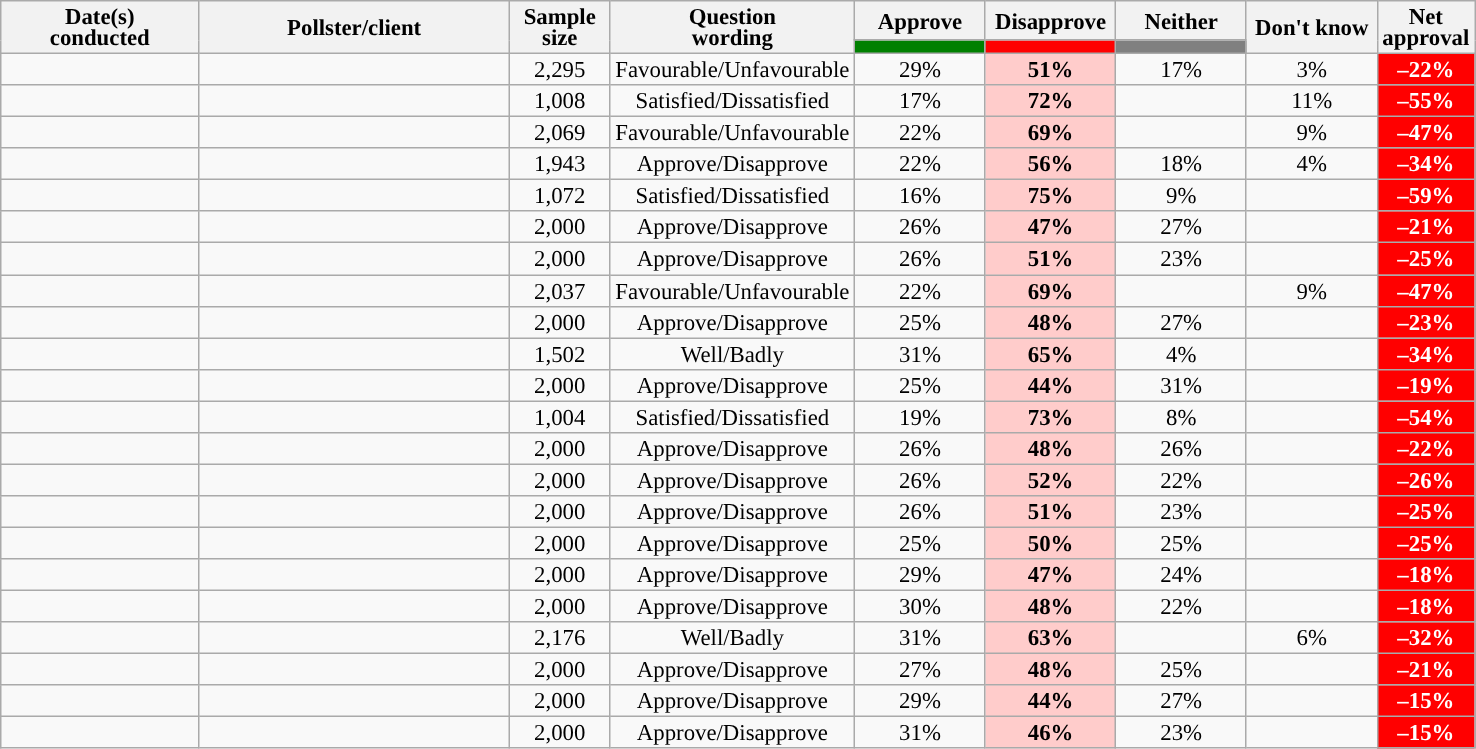<table class="wikitable collapsible sortable mw-datatable" style="text-align:center;font-size:95%;line-height:14px;">
<tr>
<th style="width:125px;" rowspan="2">Date(s)<br>conducted</th>
<th style="width:200px;" rowspan="2">Pollster/client</th>
<th style="width:60px;" rowspan="2">Sample size</th>
<th style="width:120px;" rowspan="2">Question<br>wording</th>
<th class="unsortable" style="width:80px;">Approve</th>
<th class="unsortable" style="width: 80px;">Disapprove</th>
<th class="unsortable" style="width:80px;">Neither</th>
<th class="unsortable" style="width:80px;" rowspan="2">Don't know</th>
<th class="unsortable" style="width:20px;" rowspan="2">Net approval</th>
</tr>
<tr>
<th class="unsortable" style="color:inherit;background:green;width:60px;"></th>
<th class="unsortable" style="color:inherit;background:red;width:60px;"></th>
<th class="unsortable" style="background:grey;width:60px;"></th>
</tr>
<tr>
<td></td>
<td></td>
<td>2,295</td>
<td>Favourable/Unfavourable</td>
<td>29%</td>
<td style="background:#ffcccb"><strong>51%</strong></td>
<td>17%</td>
<td>3%</td>
<td style="background:red;color:white"><strong>–22%</strong></td>
</tr>
<tr>
<td></td>
<td></td>
<td>1,008</td>
<td>Satisfied/Dissatisfied</td>
<td>17%</td>
<td style="background:#ffcccb"><strong>72%</strong></td>
<td></td>
<td>11%</td>
<td style="background:red;color:white"><strong>–55%</strong></td>
</tr>
<tr>
<td></td>
<td></td>
<td>2,069</td>
<td>Favourable/Unfavourable</td>
<td>22%</td>
<td style="background:#ffcccb"><strong>69%</strong></td>
<td></td>
<td>9%</td>
<td style="background:red;color:white"><strong>–47%</strong></td>
</tr>
<tr>
<td></td>
<td></td>
<td>1,943</td>
<td>Approve/Disapprove</td>
<td>22%</td>
<td style="background:#ffcccb"><strong>56%</strong></td>
<td>18%</td>
<td>4%</td>
<td style="background:red;color:white"><strong>–34%</strong></td>
</tr>
<tr>
<td></td>
<td></td>
<td>1,072</td>
<td>Satisfied/Dissatisfied</td>
<td>16%</td>
<td style="background:#ffcccb"><strong>75%</strong></td>
<td>9%</td>
<td></td>
<td style="background:red;color:white"><strong>–59%</strong></td>
</tr>
<tr>
<td></td>
<td></td>
<td>2,000</td>
<td>Approve/Disapprove</td>
<td>26%</td>
<td style="background:#ffcccb"><strong>47%</strong></td>
<td>27%</td>
<td></td>
<td style="background:red;color:white"><strong>–21%</strong></td>
</tr>
<tr>
<td></td>
<td></td>
<td>2,000</td>
<td>Approve/Disapprove</td>
<td>26%</td>
<td style="background:#ffcccb"><strong>51%</strong></td>
<td>23%</td>
<td></td>
<td style="background:red;color:white"><strong>–25%</strong></td>
</tr>
<tr>
<td></td>
<td></td>
<td>2,037</td>
<td>Favourable/Unfavourable</td>
<td>22%</td>
<td style="background:#ffcccb"><strong>69%</strong></td>
<td></td>
<td>9%</td>
<td style="background:red;color:white"><strong>–47%</strong></td>
</tr>
<tr>
<td></td>
<td></td>
<td>2,000</td>
<td>Approve/Disapprove</td>
<td>25%</td>
<td style="background:#ffcccb"><strong>48%</strong></td>
<td>27%</td>
<td></td>
<td style="background:red;color:white"><strong>–23%</strong></td>
</tr>
<tr>
<td></td>
<td></td>
<td>1,502</td>
<td>Well/Badly</td>
<td>31%</td>
<td style="background:#ffcccb"><strong>65%</strong></td>
<td>4%</td>
<td></td>
<td style="background:red;color:white"><strong>–34%</strong></td>
</tr>
<tr>
<td></td>
<td></td>
<td>2,000</td>
<td>Approve/Disapprove</td>
<td>25%</td>
<td style="background:#ffcccb"><strong>44%</strong></td>
<td>31%</td>
<td></td>
<td style="background:red;color:white"><strong>–19%</strong></td>
</tr>
<tr>
<td></td>
<td></td>
<td>1,004</td>
<td>Satisfied/Dissatisfied</td>
<td>19%</td>
<td style="background:#ffcccb"><strong>73%</strong></td>
<td>8%</td>
<td></td>
<td style="background:red;color:white"><strong>–54%</strong></td>
</tr>
<tr>
<td></td>
<td></td>
<td>2,000</td>
<td>Approve/Disapprove</td>
<td>26%</td>
<td style="background:#ffcccb"><strong>48%</strong></td>
<td>26%</td>
<td></td>
<td style="background:red;color:white"><strong>–22%</strong></td>
</tr>
<tr>
<td></td>
<td></td>
<td>2,000</td>
<td>Approve/Disapprove</td>
<td>26%</td>
<td style="background:#ffcccb"><strong>52%</strong></td>
<td>22%</td>
<td></td>
<td style="background:red;color:white"><strong>–26%</strong></td>
</tr>
<tr>
<td></td>
<td></td>
<td>2,000</td>
<td>Approve/Disapprove</td>
<td>26%</td>
<td style="background:#ffcccb"><strong>51%</strong></td>
<td>23%</td>
<td></td>
<td style="background:red;color:white"><strong>–25%</strong></td>
</tr>
<tr>
<td></td>
<td></td>
<td>2,000</td>
<td>Approve/Disapprove</td>
<td>25%</td>
<td style="background:#ffcccb"><strong>50%</strong></td>
<td>25%</td>
<td></td>
<td style="background:red;color:white"><strong>–25%</strong></td>
</tr>
<tr>
<td></td>
<td></td>
<td>2,000</td>
<td>Approve/Disapprove</td>
<td>29%</td>
<td style="background:#ffcccb"><strong>47%</strong></td>
<td>24%</td>
<td></td>
<td style="background:red;color:white"><strong>–18%</strong></td>
</tr>
<tr>
<td></td>
<td></td>
<td>2,000</td>
<td>Approve/Disapprove</td>
<td>30%</td>
<td style="background:#ffcccb"><strong>48%</strong></td>
<td>22%</td>
<td></td>
<td style="background:red;color:white"><strong>–18%</strong></td>
</tr>
<tr>
<td></td>
<td></td>
<td>2,176</td>
<td>Well/Badly</td>
<td>31%</td>
<td style="background:#ffcccb"><strong>63%</strong></td>
<td></td>
<td>6%</td>
<td style="background:red;color:white"><strong>–32%</strong></td>
</tr>
<tr>
<td></td>
<td></td>
<td>2,000</td>
<td>Approve/Disapprove</td>
<td>27%</td>
<td style="background:#ffcccb"><strong>48%</strong></td>
<td>25%</td>
<td></td>
<td style="background:red;color:white"><strong>–21%</strong></td>
</tr>
<tr>
<td></td>
<td></td>
<td>2,000</td>
<td>Approve/Disapprove</td>
<td>29%</td>
<td style="background:#ffcccb"><strong>44%</strong></td>
<td>27%</td>
<td></td>
<td style="background:red;color:white"><strong>–15%</strong></td>
</tr>
<tr>
<td></td>
<td></td>
<td>2,000</td>
<td>Approve/Disapprove</td>
<td>31%</td>
<td style="background:#ffcccb"><strong>46%</strong></td>
<td>23%</td>
<td></td>
<td style="background:red;color:white"><strong>–15%</strong></td>
</tr>
</table>
